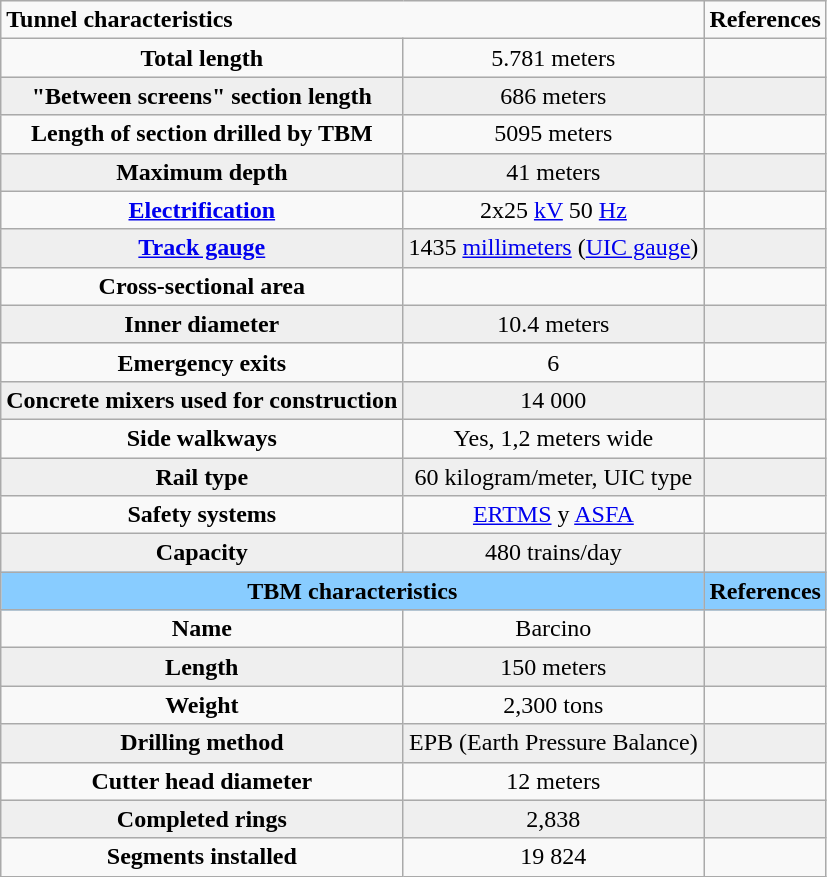<table class="wikitable">
<tr>
<td colspan="2"><strong>Tunnel characteristics</strong></td>
<td><strong>References</strong></td>
</tr>
<tr align="center">
<td><strong>Total length</strong></td>
<td>5.781 meters</td>
<td></td>
</tr>
<tr align="center" bgcolor="#EFEFEF">
<td><strong>"Between screens" section length</strong></td>
<td>686 meters</td>
<td></td>
</tr>
<tr align="center">
<td><strong>Length of section drilled by TBM</strong></td>
<td>5095 meters</td>
<td></td>
</tr>
<tr align="center" bgcolor="#EFEFEF">
<td><strong>Maximum depth</strong></td>
<td>41 meters</td>
<td></td>
</tr>
<tr align="center">
<td><strong><a href='#'>Electrification</a></strong></td>
<td>2x25 <a href='#'>kV</a> 50 <a href='#'>Hz</a></td>
<td></td>
</tr>
<tr align="center" bgcolor="#EFEFEF">
<td><strong><a href='#'>Track gauge</a></strong></td>
<td>1435 <a href='#'>millimeters</a> (<a href='#'>UIC gauge</a>)</td>
<td></td>
</tr>
<tr align="center">
<td><strong>Cross-sectional area</strong></td>
<td></td>
<td></td>
</tr>
<tr align="center" bgcolor="#EFEFEF">
<td><strong>Inner diameter</strong></td>
<td>10.4 meters</td>
<td></td>
</tr>
<tr align="center">
<td><strong>Emergency exits</strong></td>
<td>6</td>
<td></td>
</tr>
<tr align="center" bgcolor="#EFEFEF">
<td><strong>Concrete mixers used for construction</strong></td>
<td>14 000</td>
<td></td>
</tr>
<tr align="center">
<td><strong>Side walkways</strong></td>
<td>Yes, 1,2 meters wide</td>
<td></td>
</tr>
<tr align="center" bgcolor="#EFEFEF">
<td><strong>Rail type</strong></td>
<td>60 kilogram/meter, UIC type</td>
<td></td>
</tr>
<tr align="center">
<td><strong>Safety systems</strong></td>
<td><a href='#'>ERTMS</a> y <a href='#'>ASFA</a></td>
<td></td>
</tr>
<tr align="center" bgcolor="#EFEFEF">
<td><strong>Capacity</strong></td>
<td>480 trains/day</td>
<td></td>
</tr>
<tr bgcolor="#88ccff" align="center">
<td colspan="2"><strong>TBM characteristics</strong></td>
<td><strong>References</strong></td>
</tr>
<tr align="center">
<td><strong>Name</strong></td>
<td>Barcino</td>
<td></td>
</tr>
<tr align="center" bgcolor="#EFEFEF">
<td><strong>Length</strong></td>
<td>150 meters</td>
<td></td>
</tr>
<tr align="center">
<td><strong>Weight</strong></td>
<td>2,300 tons</td>
<td></td>
</tr>
<tr align="center" bgcolor="#EFEFEF">
<td><strong>Drilling method</strong></td>
<td>EPB (Earth Pressure Balance)</td>
<td></td>
</tr>
<tr align="center">
<td><strong>Cutter head diameter</strong></td>
<td>12 meters</td>
<td></td>
</tr>
<tr align="center" bgcolor="#EFEFEF">
<td><strong>Completed rings</strong></td>
<td>2,838</td>
<td></td>
</tr>
<tr align="center">
<td><strong>Segments installed</strong></td>
<td>19 824</td>
<td></td>
</tr>
</table>
